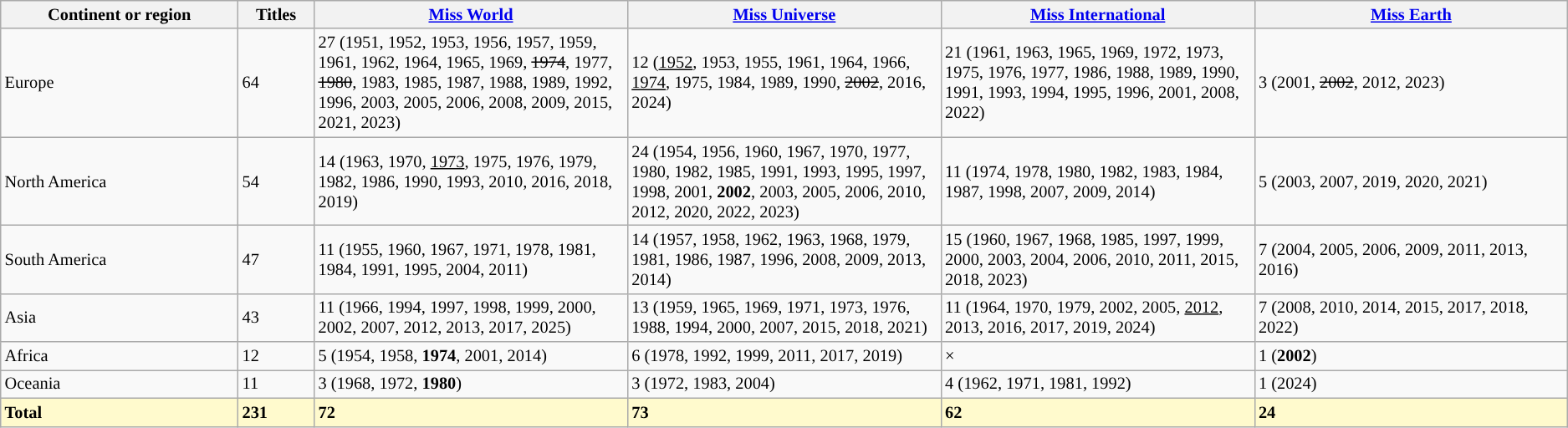<table class="wikitable sortable" style="font-size: 85%;">
<tr>
<th>Continent or region</th>
<th>Titles</th>
<th style="width:20%;"><a href='#'>Miss World</a></th>
<th style="width:20%;"><a href='#'>Miss Universe</a></th>
<th style="width:20%;"><a href='#'>Miss International</a></th>
<th style="width:20%;"><a href='#'>Miss Earth</a></th>
</tr>
<tr>
<td>Europe</td>
<td>64</td>
<td>27 (1951, 1952, 1953, 1956, 1957, 1959, 1961, 1962, 1964, 1965, 1969, <s>1974</s>, 1977, <s>1980</s>, 1983, 1985, 1987, 1988, 1989, 1992, 1996, 2003, 2005, 2006, 2008, 2009, 2015, 2021, 2023)</td>
<td>12 (<u>1952</u>, 1953, 1955, 1961, 1964, 1966, <u>1974</u>, 1975, 1984, 1989, 1990, <s>2002</s>, 2016, 2024)</td>
<td>21 (1961, 1963, 1965, 1969, 1972, 1973, 1975, 1976, 1977, 1986, 1988, 1989, 1990, 1991, 1993, 1994, 1995, 1996, 2001, 2008, 2022)</td>
<td>3 (2001, <s>2002</s>, 2012, 2023)</td>
</tr>
<tr>
<td>North America</td>
<td>54</td>
<td>14 (1963, 1970, <u>1973</u>, 1975, 1976, 1979, 1982, 1986, 1990, 1993, 2010, 2016, 2018, 2019)</td>
<td>24 (1954, 1956, 1960, 1967, 1970, 1977, 1980, 1982, 1985, 1991, 1993, 1995, 1997, 1998, 2001, <strong>2002</strong>, 2003, 2005, 2006, 2010, 2012, 2020, 2022, 2023)</td>
<td>11 (1974, 1978, 1980, 1982, 1983, 1984, 1987, 1998, 2007, 2009, 2014)</td>
<td>5 (2003, 2007, 2019, 2020, 2021)</td>
</tr>
<tr>
<td>South America</td>
<td>47</td>
<td>11 (1955, 1960, 1967, 1971, 1978, 1981, 1984, 1991, 1995, 2004, 2011)</td>
<td>14 (1957, 1958, 1962, 1963, 1968, 1979, 1981, 1986, 1987, 1996, 2008, 2009, 2013, 2014)</td>
<td>15 (1960, 1967, 1968, 1985, 1997, 1999, 2000, 2003, 2004, 2006, 2010, 2011, 2015, 2018, 2023)</td>
<td>7 (2004, 2005, 2006, 2009, 2011, 2013, 2016)</td>
</tr>
<tr>
<td>Asia</td>
<td>43</td>
<td>11 (1966, 1994, 1997, 1998, 1999, 2000, 2002, 2007, 2012, 2013, 2017, 2025)</td>
<td>13 (1959, 1965, 1969, 1971, 1973, 1976, 1988, 1994, 2000, 2007, 2015, 2018, 2021)</td>
<td>11 (1964, 1970, 1979, 2002, 2005, <u>2012</u>, 2013, 2016, 2017, 2019, 2024)</td>
<td>7 (2008, 2010, 2014, 2015, 2017, 2018, 2022)</td>
</tr>
<tr>
<td>Africa</td>
<td>12</td>
<td>5 (1954, 1958, <strong>1974</strong>, 2001, 2014)</td>
<td>6 (1978, 1992, 1999, 2011, 2017, 2019)</td>
<td>×</td>
<td>1 (<strong>2002</strong>)</td>
</tr>
<tr>
<td>Oceania</td>
<td>11</td>
<td>3 (1968, 1972, <strong>1980</strong>)</td>
<td>3 (1972, 1983, 2004)</td>
<td>4 (1962, 1971, 1981, 1992)</td>
<td>1 (2024)</td>
</tr>
<tr style="background: #FFFACD;">
<td><strong>Total</strong></td>
<td><strong>231</strong></td>
<td><strong>72</strong></td>
<td><strong>73</strong></td>
<td><strong>62</strong></td>
<td><strong>24</strong></td>
</tr>
</table>
